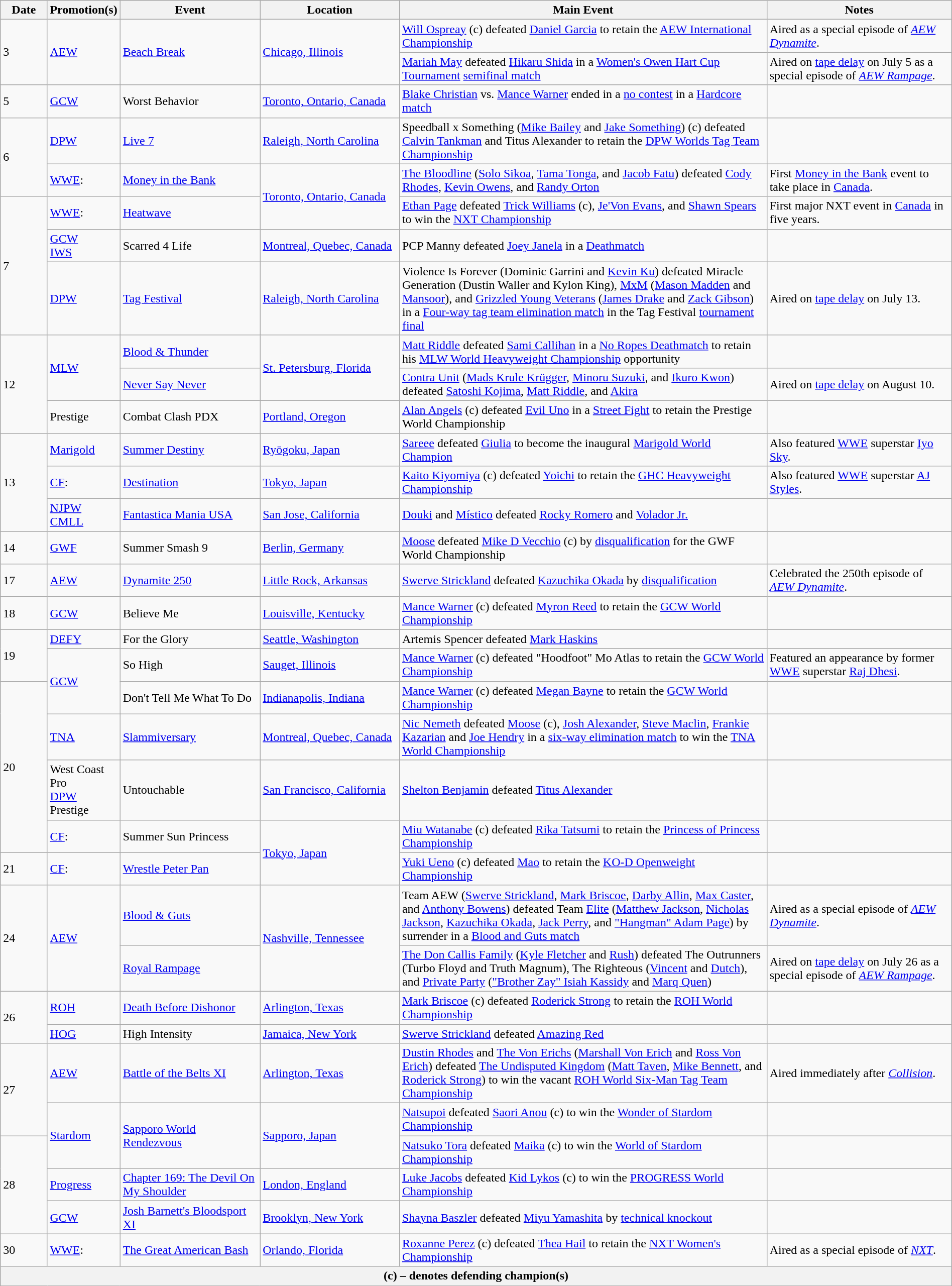<table class="wikitable" style="width:100%;">
<tr>
<th width="5%">Date</th>
<th width="5%">Promotion(s)</th>
<th style="width:15%;">Event</th>
<th style="width:15%;">Location</th>
<th style="width:40%;">Main Event</th>
<th style="width:20%;">Notes</th>
</tr>
<tr>
<td rowspan=2>3</td>
<td rowspan=2><a href='#'>AEW</a></td>
<td rowspan=2><a href='#'>Beach Break</a></td>
<td rowspan=2><a href='#'>Chicago, Illinois</a></td>
<td><a href='#'>Will Ospreay</a> (c) defeated <a href='#'>Daniel Garcia</a> to retain the <a href='#'>AEW International Championship</a></td>
<td>Aired as a special episode of <em><a href='#'>AEW Dynamite</a></em>.</td>
</tr>
<tr>
<td><a href='#'>Mariah May</a> defeated <a href='#'>Hikaru Shida</a> in a <a href='#'>Women's Owen Hart Cup Tournament</a> <a href='#'>semifinal match</a></td>
<td>Aired on <a href='#'>tape delay</a> on July 5 as a special episode of <em><a href='#'>AEW Rampage</a></em>.</td>
</tr>
<tr>
<td>5</td>
<td><a href='#'>GCW</a></td>
<td>Worst Behavior</td>
<td><a href='#'>Toronto, Ontario, Canada</a></td>
<td><a href='#'>Blake Christian</a> vs. <a href='#'>Mance Warner</a> ended in a <a href='#'>no contest</a> in a <a href='#'>Hardcore match</a></td>
<td></td>
</tr>
<tr>
<td rowspan=2>6</td>
<td><a href='#'>DPW</a></td>
<td><a href='#'>Live 7</a></td>
<td><a href='#'>Raleigh, North Carolina</a></td>
<td>Speedball x Something (<a href='#'>Mike Bailey</a> and <a href='#'>Jake Something</a>) (c) defeated <a href='#'>Calvin Tankman</a> and Titus Alexander to retain the <a href='#'>DPW Worlds Tag Team Championship</a></td>
<td></td>
</tr>
<tr>
<td><a href='#'>WWE</a>:</td>
<td><a href='#'>Money in the Bank</a></td>
<td rowspan=2><a href='#'>Toronto, Ontario, Canada</a></td>
<td><a href='#'>The Bloodline</a> (<a href='#'>Solo Sikoa</a>, <a href='#'>Tama Tonga</a>, and <a href='#'>Jacob Fatu</a>) defeated <a href='#'>Cody Rhodes</a>, <a href='#'>Kevin Owens</a>, and <a href='#'>Randy Orton</a></td>
<td>First <a href='#'>Money in the Bank</a> event to take place in <a href='#'>Canada</a>.</td>
</tr>
<tr>
<td rowspan=3>7</td>
<td><a href='#'>WWE</a>:</td>
<td><a href='#'>Heatwave</a></td>
<td><a href='#'>Ethan Page</a> defeated <a href='#'>Trick Williams</a> (c), <a href='#'>Je'Von Evans</a>, and <a href='#'>Shawn Spears</a> to win the <a href='#'>NXT Championship</a></td>
<td>First major NXT event in <a href='#'>Canada</a> in five years.</td>
</tr>
<tr>
<td><a href='#'>GCW</a><br><a href='#'>IWS</a></td>
<td>Scarred 4 Life</td>
<td><a href='#'>Montreal, Quebec, Canada</a></td>
<td>PCP Manny defeated <a href='#'>Joey Janela</a> in a <a href='#'>Deathmatch</a></td>
<td></td>
</tr>
<tr>
<td><a href='#'>DPW</a></td>
<td><a href='#'>Tag Festival</a></td>
<td><a href='#'>Raleigh, North Carolina</a></td>
<td>Violence Is Forever (Dominic Garrini and <a href='#'>Kevin Ku</a>) defeated Miracle Generation (Dustin Waller and Kylon King), <a href='#'>MxM</a> (<a href='#'>Mason Madden</a> and <a href='#'>Mansoor</a>), and <a href='#'>Grizzled Young Veterans</a> (<a href='#'>James Drake</a> and <a href='#'>Zack Gibson</a>) in a <a href='#'>Four-way tag team elimination match</a> in the Tag Festival <a href='#'>tournament final</a></td>
<td>Aired on <a href='#'>tape delay</a> on July 13.</td>
</tr>
<tr>
<td rowspan=3>12</td>
<td rowspan=2><a href='#'>MLW</a></td>
<td><a href='#'>Blood & Thunder</a></td>
<td rowspan=2><a href='#'>St. Petersburg, Florida</a></td>
<td><a href='#'>Matt Riddle</a> defeated <a href='#'>Sami Callihan</a> in a <a href='#'>No Ropes Deathmatch</a> to retain his <a href='#'>MLW World Heavyweight Championship</a> opportunity</td>
<td></td>
</tr>
<tr>
<td><a href='#'>Never Say Never</a></td>
<td><a href='#'>Contra Unit</a> (<a href='#'>Mads Krule Krügger</a>, <a href='#'>Minoru Suzuki</a>, and <a href='#'>Ikuro Kwon</a>) defeated <a href='#'>Satoshi Kojima</a>, <a href='#'>Matt Riddle</a>, and <a href='#'>Akira</a></td>
<td>Aired on <a href='#'>tape delay</a> on August 10.</td>
</tr>
<tr>
<td>Prestige</td>
<td>Combat Clash PDX</td>
<td><a href='#'>Portland, Oregon</a></td>
<td><a href='#'>Alan Angels</a> (c) defeated <a href='#'>Evil Uno</a> in a <a href='#'>Street Fight</a> to retain the Prestige World Championship</td>
<td></td>
</tr>
<tr>
<td rowspan=3>13</td>
<td><a href='#'>Marigold</a></td>
<td><a href='#'>Summer Destiny</a></td>
<td><a href='#'>Ryōgoku, Japan</a></td>
<td><a href='#'>Sareee</a> defeated <a href='#'>Giulia</a> to become the inaugural <a href='#'>Marigold World Champion</a></td>
<td>Also featured <a href='#'>WWE</a> superstar <a href='#'>Iyo Sky</a>.</td>
</tr>
<tr>
<td><a href='#'>CF</a>:</td>
<td><a href='#'>Destination</a></td>
<td><a href='#'>Tokyo, Japan</a></td>
<td><a href='#'>Kaito Kiyomiya</a> (c) defeated <a href='#'>Yoichi</a> to retain the <a href='#'>GHC Heavyweight Championship</a></td>
<td>Also featured <a href='#'>WWE</a> superstar <a href='#'>AJ Styles</a>.</td>
</tr>
<tr>
<td><a href='#'>NJPW</a><br><a href='#'>CMLL</a></td>
<td><a href='#'>Fantastica Mania USA</a></td>
<td><a href='#'>San Jose, California</a></td>
<td><a href='#'>Douki</a> and <a href='#'>Místico</a> defeated <a href='#'>Rocky Romero</a> and <a href='#'>Volador Jr.</a></td>
<td></td>
</tr>
<tr>
<td>14</td>
<td><a href='#'>GWF</a></td>
<td>Summer Smash 9</td>
<td><a href='#'>Berlin, Germany</a></td>
<td><a href='#'>Moose</a> defeated <a href='#'>Mike D Vecchio</a> (c) by <a href='#'>disqualification</a> for the GWF World Championship</td>
<td></td>
</tr>
<tr>
<td>17</td>
<td><a href='#'>AEW</a></td>
<td><a href='#'>Dynamite 250</a></td>
<td><a href='#'>Little Rock, Arkansas</a></td>
<td><a href='#'>Swerve Strickland</a> defeated <a href='#'>Kazuchika Okada</a> by <a href='#'>disqualification</a></td>
<td>Celebrated the 250th episode of <em><a href='#'>AEW Dynamite</a></em>.</td>
</tr>
<tr>
<td>18</td>
<td><a href='#'>GCW</a></td>
<td>Believe Me</td>
<td><a href='#'>Louisville, Kentucky</a></td>
<td><a href='#'>Mance Warner</a> (c) defeated <a href='#'>Myron Reed</a> to retain the <a href='#'>GCW World Championship</a></td>
<td></td>
</tr>
<tr>
<td rowspan=2>19</td>
<td><a href='#'>DEFY</a></td>
<td>For the Glory</td>
<td><a href='#'>Seattle, Washington</a></td>
<td>Artemis Spencer defeated <a href='#'>Mark Haskins</a></td>
<td></td>
</tr>
<tr>
<td rowspan=2><a href='#'>GCW</a></td>
<td>So High</td>
<td><a href='#'>Sauget, Illinois</a></td>
<td><a href='#'>Mance Warner</a> (c) defeated "Hoodfoot" Mo Atlas to retain the <a href='#'>GCW World Championship</a></td>
<td>Featured an appearance by former <a href='#'>WWE</a> superstar <a href='#'>Raj Dhesi</a>.</td>
</tr>
<tr>
<td rowspan=4>20</td>
<td>Don't Tell Me What To Do</td>
<td><a href='#'>Indianapolis, Indiana</a></td>
<td><a href='#'>Mance Warner</a> (c) defeated <a href='#'>Megan Bayne</a> to retain the <a href='#'>GCW World Championship</a></td>
<td></td>
</tr>
<tr>
<td><a href='#'>TNA</a></td>
<td><a href='#'>Slammiversary</a></td>
<td><a href='#'>Montreal, Quebec, Canada</a></td>
<td><a href='#'>Nic Nemeth</a> defeated <a href='#'>Moose</a> (c), <a href='#'>Josh Alexander</a>, <a href='#'>Steve Maclin</a>, <a href='#'>Frankie Kazarian</a> and <a href='#'>Joe Hendry</a> in a <a href='#'>six-way elimination match</a> to win the <a href='#'>TNA World Championship</a></td>
<td></td>
</tr>
<tr>
<td>West Coast Pro<br><a href='#'>DPW</a><br>Prestige</td>
<td>Untouchable</td>
<td><a href='#'>San Francisco, California</a></td>
<td><a href='#'>Shelton Benjamin</a> defeated <a href='#'>Titus Alexander</a></td>
<td></td>
</tr>
<tr>
<td><a href='#'>CF</a>:</td>
<td>Summer Sun Princess</td>
<td rowspan=2><a href='#'>Tokyo, Japan</a></td>
<td><a href='#'>Miu Watanabe</a> (c) defeated <a href='#'>Rika Tatsumi</a> to retain the <a href='#'>Princess of Princess Championship</a></td>
<td></td>
</tr>
<tr>
<td>21</td>
<td><a href='#'>CF</a>:</td>
<td><a href='#'>Wrestle Peter Pan</a></td>
<td><a href='#'>Yuki Ueno</a> (c) defeated <a href='#'>Mao</a> to retain the <a href='#'>KO-D Openweight Championship</a></td>
<td></td>
</tr>
<tr>
<td rowspan=2>24</td>
<td rowspan=2><a href='#'>AEW</a></td>
<td><a href='#'>Blood & Guts</a></td>
<td rowspan=2><a href='#'>Nashville, Tennessee</a></td>
<td>Team AEW (<a href='#'>Swerve Strickland</a>, <a href='#'>Mark Briscoe</a>, <a href='#'>Darby Allin</a>, <a href='#'>Max Caster</a>, and <a href='#'>Anthony Bowens</a>) defeated Team <a href='#'>Elite</a> (<a href='#'>Matthew Jackson</a>, <a href='#'>Nicholas Jackson</a>, <a href='#'>Kazuchika Okada</a>, <a href='#'>Jack Perry</a>, and <a href='#'>"Hangman" Adam Page</a>) by surrender in a <a href='#'>Blood and Guts match</a></td>
<td>Aired as a special episode of <em><a href='#'>AEW Dynamite</a></em>.</td>
</tr>
<tr>
<td><a href='#'>Royal Rampage</a></td>
<td><a href='#'>The Don Callis Family</a> (<a href='#'>Kyle Fletcher</a> and <a href='#'>Rush</a>) defeated The Outrunners (Turbo Floyd and Truth Magnum), The Righteous (<a href='#'>Vincent</a> and <a href='#'>Dutch</a>), and <a href='#'>Private Party</a> (<a href='#'>"Brother Zay" Isiah Kassidy</a> and <a href='#'>Marq Quen</a>)</td>
<td>Aired on <a href='#'>tape delay</a> on July 26 as a special episode of <em><a href='#'>AEW Rampage</a></em>.</td>
</tr>
<tr>
<td rowspan=2>26</td>
<td><a href='#'>ROH</a></td>
<td><a href='#'>Death Before Dishonor</a></td>
<td><a href='#'>Arlington, Texas</a></td>
<td><a href='#'>Mark Briscoe</a> (c) defeated <a href='#'>Roderick Strong</a> to retain the <a href='#'>ROH World Championship</a></td>
<td></td>
</tr>
<tr>
<td><a href='#'>HOG</a></td>
<td>High Intensity</td>
<td><a href='#'>Jamaica, New York</a></td>
<td><a href='#'>Swerve Strickland</a> defeated <a href='#'>Amazing Red</a></td>
<td></td>
</tr>
<tr>
<td rowspan=2>27</td>
<td><a href='#'>AEW</a></td>
<td><a href='#'>Battle of the Belts XI</a></td>
<td><a href='#'>Arlington, Texas</a></td>
<td><a href='#'>Dustin Rhodes</a> and <a href='#'>The Von Erichs</a> (<a href='#'>Marshall Von Erich</a> and <a href='#'>Ross Von Erich</a>) defeated <a href='#'>The Undisputed Kingdom</a> (<a href='#'>Matt Taven</a>, <a href='#'>Mike Bennett</a>, and <a href='#'>Roderick Strong</a>) to win the vacant <a href='#'>ROH World Six-Man Tag Team Championship</a></td>
<td>Aired immediately after <em><a href='#'>Collision</a></em>.</td>
</tr>
<tr>
<td rowspan=2><a href='#'>Stardom</a></td>
<td rowspan=2><a href='#'>Sapporo World Rendezvous</a></td>
<td rowspan=2><a href='#'>Sapporo, Japan</a></td>
<td><a href='#'>Natsupoi</a> defeated <a href='#'>Saori Anou</a> (c) to win the <a href='#'>Wonder of Stardom Championship</a></td>
<td></td>
</tr>
<tr>
<td rowspan=3>28</td>
<td><a href='#'>Natsuko Tora</a> defeated <a href='#'>Maika</a> (c) to win the <a href='#'>World of Stardom Championship</a></td>
<td></td>
</tr>
<tr>
<td><a href='#'>Progress</a></td>
<td><a href='#'>Chapter 169: The Devil On My Shoulder</a></td>
<td><a href='#'>London, England</a></td>
<td><a href='#'>Luke Jacobs</a> defeated <a href='#'>Kid Lykos</a> (c) to win the <a href='#'>PROGRESS World Championship</a></td>
<td></td>
</tr>
<tr>
<td><a href='#'>GCW</a></td>
<td><a href='#'>Josh Barnett's Bloodsport XI</a></td>
<td><a href='#'>Brooklyn, New York</a></td>
<td><a href='#'>Shayna Baszler</a> defeated <a href='#'>Miyu Yamashita</a> by <a href='#'>technical knockout</a></td>
<td></td>
</tr>
<tr>
<td>30</td>
<td><a href='#'>WWE</a>:</td>
<td><a href='#'>The Great American Bash</a><br></td>
<td><a href='#'>Orlando, Florida</a></td>
<td><a href='#'>Roxanne Perez</a> (c) defeated <a href='#'>Thea Hail</a> to retain the <a href='#'>NXT Women's Championship</a></td>
<td>Aired as a special episode of <em><a href='#'>NXT</a></em>.</td>
</tr>
<tr>
<th colspan="6">(c) – denotes defending champion(s)</th>
</tr>
</table>
